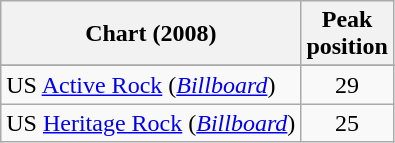<table class="wikitable sortable plainrowheaders">
<tr>
<th>Chart (2008)</th>
<th>Peak<br> position</th>
</tr>
<tr>
</tr>
<tr>
</tr>
<tr>
</tr>
<tr>
</tr>
<tr>
<td>US <a href='#'>Active Rock</a> (<em><a href='#'>Billboard</a></em>)</td>
<td style="text-align:center;">29</td>
</tr>
<tr>
<td>US <a href='#'>Heritage Rock</a> (<em><a href='#'>Billboard</a></em>)</td>
<td style="text-align:center;">25</td>
</tr>
</table>
